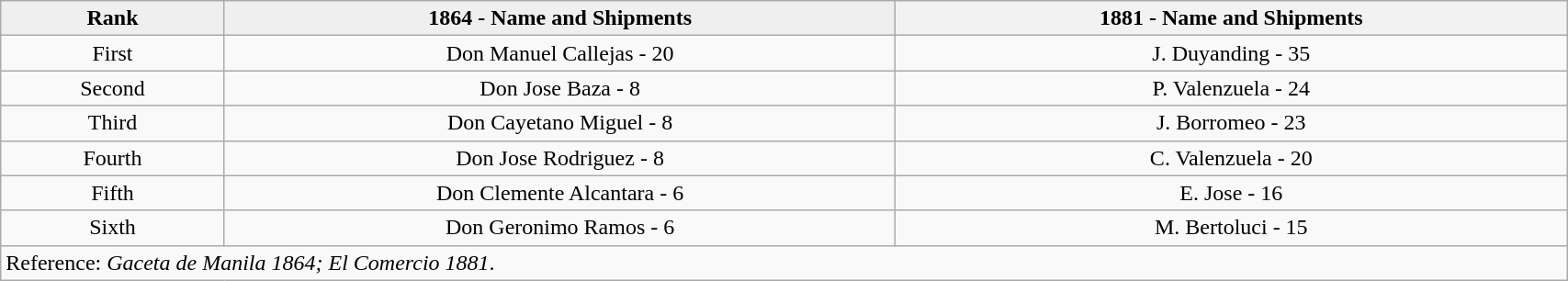<table class="wikitable" style="width:90%; text-align:center;">
<tr>
<th style="width:5%; background:#efefef;">Rank</th>
<th style="width:15%; background:#efefef;">1864 - Name and Shipments</th>
<th style="width:15%; background:#efeufef;">1881 - Name and Shipments</th>
</tr>
<tr>
<td>First</td>
<td>Don Manuel Callejas - 20</td>
<td>J. Duyanding - 35</td>
</tr>
<tr>
<td>Second</td>
<td>Don Jose Baza - 8</td>
<td>P. Valenzuela - 24</td>
</tr>
<tr>
<td>Third</td>
<td>Don Cayetano Miguel - 8</td>
<td>J. Borromeo - 23</td>
</tr>
<tr>
<td>Fourth</td>
<td>Don Jose Rodriguez - 8</td>
<td>C. Valenzuela - 20</td>
</tr>
<tr>
<td>Fifth</td>
<td>Don Clemente Alcantara - 6</td>
<td>E. Jose - 16</td>
</tr>
<tr>
<td>Sixth</td>
<td>Don Geronimo Ramos - 6</td>
<td>M. Bertoluci - 15</td>
</tr>
<tr>
<td colspan="3" align="left">Reference: <em>Gaceta de Manila 1864; El Comercio 1881</em>.</td>
</tr>
</table>
